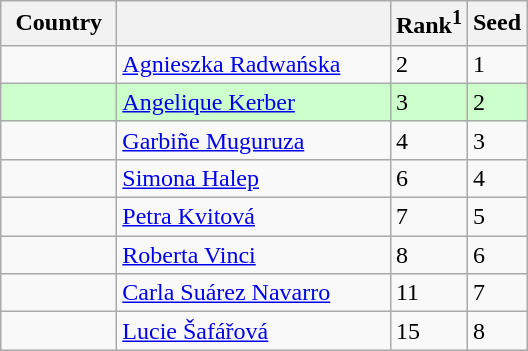<table class="sortable wikitable">
<tr>
<th width="70">Country</th>
<th width="175"></th>
<th>Rank<sup>1</sup></th>
<th>Seed</th>
</tr>
<tr>
<td></td>
<td><a href='#'>Agnieszka Radwańska</a></td>
<td>2</td>
<td>1</td>
</tr>
<tr bgcolor=#cfc>
<td></td>
<td><a href='#'>Angelique Kerber</a></td>
<td>3</td>
<td>2</td>
</tr>
<tr>
<td></td>
<td><a href='#'>Garbiñe Muguruza</a></td>
<td>4</td>
<td>3</td>
</tr>
<tr>
<td></td>
<td><a href='#'>Simona Halep</a></td>
<td>6</td>
<td>4</td>
</tr>
<tr>
<td></td>
<td><a href='#'>Petra Kvitová</a></td>
<td>7</td>
<td>5</td>
</tr>
<tr>
<td></td>
<td><a href='#'>Roberta Vinci</a></td>
<td>8</td>
<td>6</td>
</tr>
<tr>
<td></td>
<td><a href='#'>Carla Suárez Navarro</a></td>
<td>11</td>
<td>7</td>
</tr>
<tr>
<td></td>
<td><a href='#'>Lucie Šafářová</a></td>
<td>15</td>
<td>8</td>
</tr>
</table>
